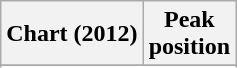<table class="wikitable plainrowheaders">
<tr>
<th>Chart (2012)</th>
<th>Peak<br>position</th>
</tr>
<tr>
</tr>
<tr>
</tr>
<tr>
</tr>
<tr>
</tr>
</table>
